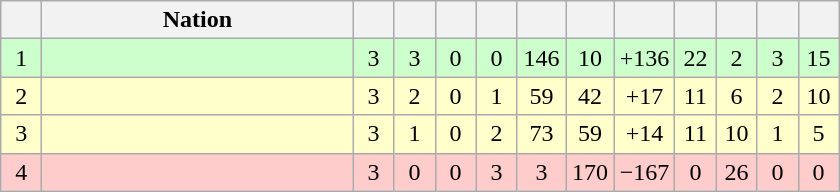<table class="wikitable" style="text-align: center">
<tr>
<th style="width:20px;"></th>
<th style="width:200px;">Nation</th>
<th style="width:20px;"></th>
<th style="width:20px;"></th>
<th style="width:20px;"></th>
<th style="width:20px;"></th>
<th style="width:25px;"></th>
<th style="width:25px;"></th>
<th style="width:25px;"></th>
<th style="width:20px;"></th>
<th style="width:20px;"></th>
<th style="width:20px;"></th>
<th style="width:20px;"></th>
</tr>
<tr style="background:#cfc;">
<td>1</td>
<td align=left></td>
<td>3</td>
<td>3</td>
<td>0</td>
<td>0</td>
<td>146</td>
<td>10</td>
<td>+136</td>
<td>22</td>
<td>2</td>
<td>3</td>
<td>15</td>
</tr>
<tr style="background:#ffc;">
<td>2</td>
<td align=left></td>
<td>3</td>
<td>2</td>
<td>0</td>
<td>1</td>
<td>59</td>
<td>42</td>
<td>+17</td>
<td>11</td>
<td>6</td>
<td>2</td>
<td>10</td>
</tr>
<tr style="background:#ffc;">
<td>3</td>
<td align=left></td>
<td>3</td>
<td>1</td>
<td>0</td>
<td>2</td>
<td>73</td>
<td>59</td>
<td>+14</td>
<td>11</td>
<td>10</td>
<td>1</td>
<td>5</td>
</tr>
<tr style="background:#fcc;">
<td>4</td>
<td align=left></td>
<td>3</td>
<td>0</td>
<td>0</td>
<td>3</td>
<td>3</td>
<td>170</td>
<td>−167</td>
<td>0</td>
<td>26</td>
<td>0</td>
<td>0</td>
</tr>
</table>
